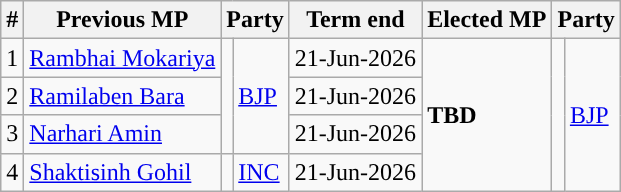<table class="wikitable sortable">
<tr>
<th>#</th>
<th>Previous MP</th>
<th colspan="2">Party</th>
<th>Term end</th>
<th>Elected MP</th>
<th colspan="2">Party</th>
</tr>
<tr>
<td>1</td>
<td><a href='#'>Rambhai Mokariya</a></td>
<td rowspan=3></td>
<td rowspan=3><a href='#'>BJP</a></td>
<td>21-Jun-2026</td>
<td rowspan="4"><strong>TBD</strong></td>
<td rowspan=4></td>
<td rowspan="4"><a href='#'>BJP</a></td>
</tr>
<tr>
<td>2</td>
<td><a href='#'>Ramilaben Bara</a></td>
<td>21-Jun-2026</td>
</tr>
<tr>
<td>3</td>
<td><a href='#'>Narhari Amin</a></td>
<td>21-Jun-2026</td>
</tr>
<tr>
<td>4</td>
<td><a href='#'>Shaktisinh Gohil</a></td>
<td></td>
<td><a href='#'>INC</a></td>
<td>21-Jun-2026</td>
</tr>
</table>
